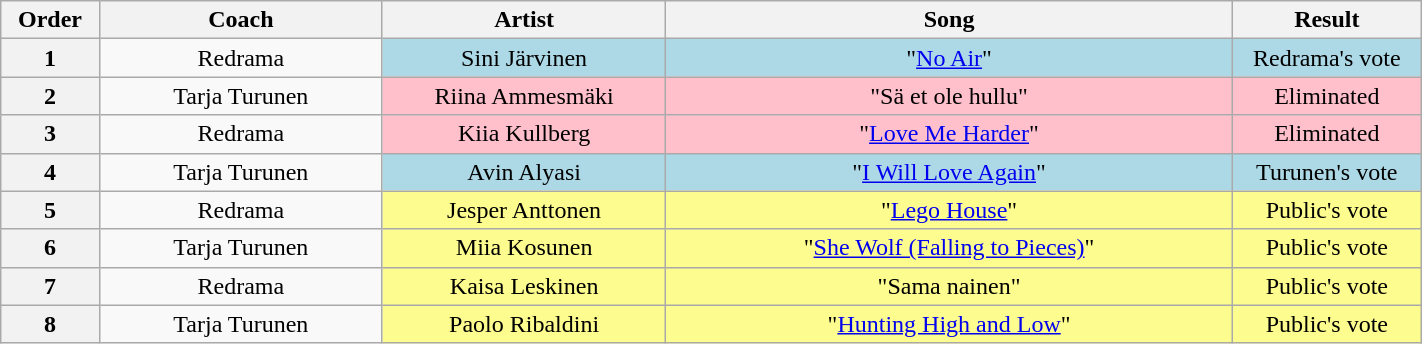<table class="wikitable" style="text-align:center; width:75%;">
<tr>
<th scope="col" style="width:05%;">Order</th>
<th scope="col" style="width:15%;">Coach</th>
<th scope="col" style="width:15%;">Artist</th>
<th scope="col" style="width:30%;">Song</th>
<th scope="col" style="width:10%;">Result</th>
</tr>
<tr>
<th scope="col">1</th>
<td>Redrama</td>
<td style="background:lightblue;">Sini Järvinen</td>
<td style="background:lightblue;">"<a href='#'>No Air</a>"</td>
<td style="background:lightblue;">Redrama's vote</td>
</tr>
<tr>
<th scope="col">2</th>
<td>Tarja Turunen</td>
<td style="background:pink;">Riina Ammesmäki</td>
<td style="background:pink;">"Sä et ole hullu"</td>
<td style="background:pink;">Eliminated</td>
</tr>
<tr>
<th scope="col">3</th>
<td>Redrama</td>
<td style="background:pink;">Kiia Kullberg</td>
<td style="background:pink;">"<a href='#'>Love Me Harder</a>"</td>
<td style="background:pink;">Eliminated</td>
</tr>
<tr>
<th scope="col">4</th>
<td>Tarja Turunen</td>
<td style="background:lightblue;">Avin Alyasi</td>
<td style="background:lightblue;">"<a href='#'>I Will Love Again</a>"</td>
<td style="background:lightblue;">Turunen's vote</td>
</tr>
<tr>
<th scope="col">5</th>
<td>Redrama</td>
<td style="background:#fdfc8f;">Jesper Anttonen</td>
<td style="background:#fdfc8f;">"<a href='#'>Lego House</a>"</td>
<td style="background:#fdfc8f;">Public's vote</td>
</tr>
<tr>
<th scope="col">6</th>
<td>Tarja Turunen</td>
<td style="background:#fdfc8f;">Miia Kosunen</td>
<td style="background:#fdfc8f;">"<a href='#'>She Wolf (Falling to Pieces)</a>"</td>
<td style="background:#fdfc8f;">Public's vote</td>
</tr>
<tr>
<th scope="col">7</th>
<td>Redrama</td>
<td style="background:#fdfc8f;">Kaisa Leskinen</td>
<td style="background:#fdfc8f;">"Sama nainen"</td>
<td style="background:#fdfc8f;">Public's vote</td>
</tr>
<tr>
<th scope="col">8</th>
<td>Tarja Turunen</td>
<td style="background:#fdfc8f;">Paolo Ribaldini</td>
<td style="background:#fdfc8f;">"<a href='#'>Hunting High and Low</a>"</td>
<td style="background:#fdfc8f;">Public's vote</td>
</tr>
</table>
